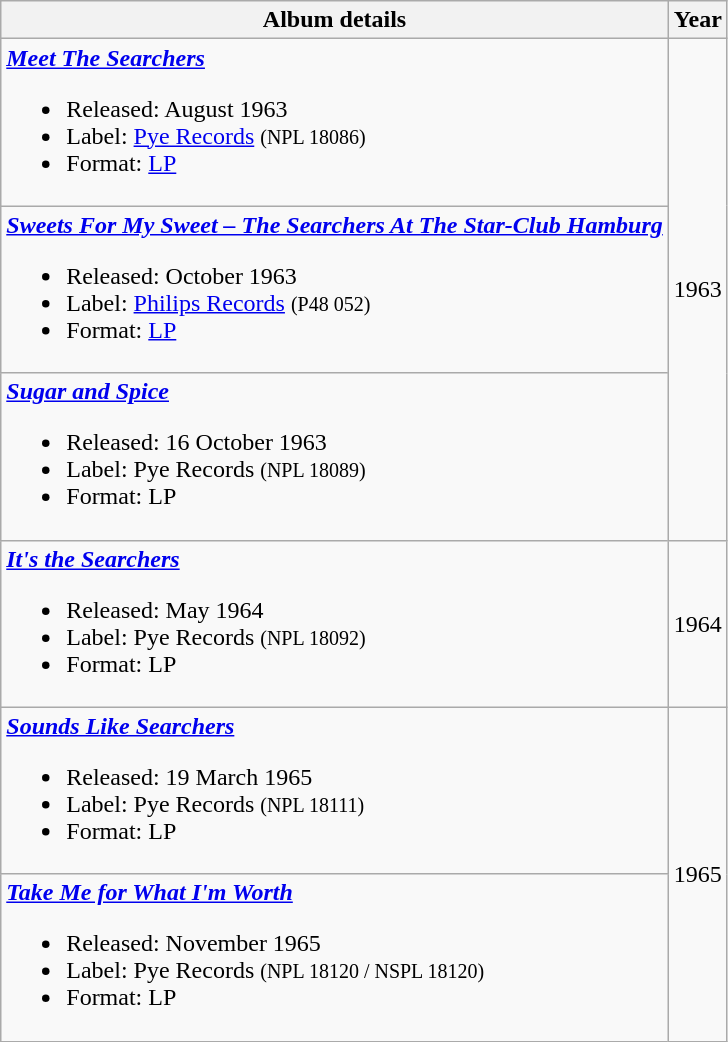<table class="wikitable">
<tr>
<th>Album details</th>
<th>Year</th>
</tr>
<tr>
<td><strong><em><a href='#'>Meet The Searchers</a></em></strong><br><ul><li>Released: August 1963</li><li>Label: <a href='#'>Pye Records</a> <small>(NPL 18086)</small></li><li>Format: <a href='#'>LP</a></li></ul></td>
<td rowspan="3">1963</td>
</tr>
<tr>
<td><strong><em><a href='#'>Sweets For My Sweet – The Searchers At The Star-Club Hamburg</a></em></strong><br><ul><li>Released: October 1963</li><li>Label: <a href='#'>Philips Records</a> <small>(P48 052)</small></li><li>Format: <a href='#'>LP</a></li></ul></td>
</tr>
<tr>
<td><strong><em><a href='#'>Sugar and Spice</a></em></strong><br><ul><li>Released: 16 October 1963</li><li>Label: Pye Records <small>(NPL 18089)</small></li><li>Format: LP</li></ul></td>
</tr>
<tr>
<td><strong><em><a href='#'>It's the Searchers</a></em></strong><br><ul><li>Released: May 1964</li><li>Label: Pye Records <small>(NPL 18092)</small></li><li>Format: LP</li></ul></td>
<td>1964</td>
</tr>
<tr>
<td><strong><em><a href='#'>Sounds Like Searchers</a></em></strong><br><ul><li>Released: 19 March 1965</li><li>Label: Pye Records <small>(NPL 18111)</small></li><li>Format: LP</li></ul></td>
<td rowspan="2">1965</td>
</tr>
<tr>
<td><strong><em><a href='#'>Take Me for What I'm Worth</a></em></strong><br><ul><li>Released: November 1965</li><li>Label: Pye Records <small>(NPL 18120 / NSPL 18120)</small></li><li>Format: LP</li></ul></td>
</tr>
</table>
